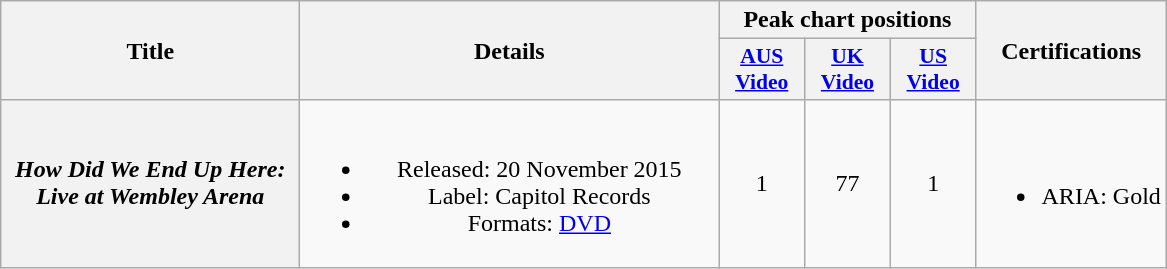<table class="wikitable plainrowheaders" style="text-align:center;" border="1">
<tr>
<th scope="col" rowspan="2" style="width:12em;">Title</th>
<th scope="col" rowspan="2" style="width:17em;">Details</th>
<th scope="col" colspan="3">Peak chart positions</th>
<th scope="col" rowspan="2">Certifications</th>
</tr>
<tr>
<th scope="col" style="width:3.5em;font-size:90%;"><a href='#'>AUS<br>Video</a><br></th>
<th scope="col" style="width:3.5em;font-size:90%;"><a href='#'>UK<br>Video</a><br></th>
<th scope="col" style="width:3.5em;font-size:90%;"><a href='#'>US<br>Video</a><br></th>
</tr>
<tr>
<th scope="row"><em>How Did We End Up Here: Live at Wembley Arena</em></th>
<td><br><ul><li>Released: 20 November 2015</li><li>Label: Capitol Records</li><li>Formats: <a href='#'>DVD</a></li></ul></td>
<td>1</td>
<td>77</td>
<td>1</td>
<td><br><ul><li>ARIA: Gold</li></ul></td>
</tr>
</table>
